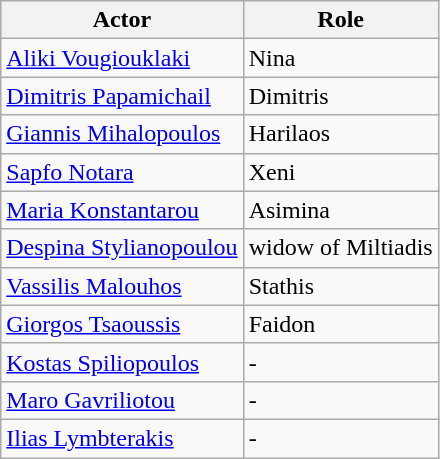<table class="wikitable">
<tr>
<th>Actor</th>
<th>Role</th>
</tr>
<tr>
<td><a href='#'>Aliki Vougiouklaki</a></td>
<td>Nina</td>
</tr>
<tr>
<td><a href='#'>Dimitris Papamichail</a></td>
<td>Dimitris</td>
</tr>
<tr>
<td><a href='#'>Giannis Mihalopoulos</a></td>
<td>Harilaos</td>
</tr>
<tr>
<td><a href='#'>Sapfo Notara</a></td>
<td>Xeni</td>
</tr>
<tr>
<td><a href='#'>Maria Konstantarou</a></td>
<td>Asimina</td>
</tr>
<tr>
<td><a href='#'>Despina Stylianopoulou</a></td>
<td>widow of Miltiadis</td>
</tr>
<tr>
<td><a href='#'>Vassilis Malouhos</a></td>
<td>Stathis</td>
</tr>
<tr>
<td><a href='#'>Giorgos Tsaoussis</a></td>
<td>Faidon</td>
</tr>
<tr>
<td><a href='#'>Kostas Spiliopoulos</a></td>
<td>-</td>
</tr>
<tr>
<td><a href='#'>Maro Gavriliotou</a></td>
<td>-</td>
</tr>
<tr>
<td><a href='#'>Ilias Lymbterakis</a></td>
<td>-</td>
</tr>
</table>
